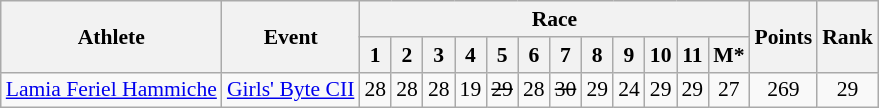<table class="wikitable" border="1" style="font-size:90%">
<tr>
<th rowspan=2>Athlete</th>
<th rowspan=2>Event</th>
<th colspan=12>Race</th>
<th rowspan=2>Points</th>
<th rowspan=2>Rank</th>
</tr>
<tr>
<th>1</th>
<th>2</th>
<th>3</th>
<th>4</th>
<th>5</th>
<th>6</th>
<th>7</th>
<th>8</th>
<th>9</th>
<th>10</th>
<th>11</th>
<th>M*</th>
</tr>
<tr>
<td><a href='#'>Lamia Feriel Hammiche</a></td>
<td><a href='#'>Girls' Byte CII</a></td>
<td align=center>28</td>
<td align=center>28</td>
<td align=center>28</td>
<td align=center>19</td>
<td align=center><s>29</s></td>
<td align=center>28</td>
<td align=center><s>30</s></td>
<td align=center>29</td>
<td align=center>24</td>
<td align=center>29</td>
<td align=center>29</td>
<td align=center>27</td>
<td align=center>269</td>
<td align=center>29</td>
</tr>
</table>
